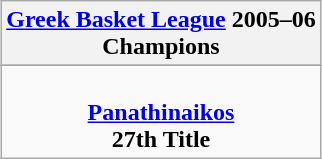<table class="wikitable" style="text-align: center; margin: 0 auto;">
<tr>
<th><a href='#'>Greek Basket League</a> 2005–06<br>Champions</th>
</tr>
<tr>
</tr>
<tr>
<td><br><strong><a href='#'>Panathinaikos</a></strong><br><strong>27th Title</strong></td>
</tr>
</table>
